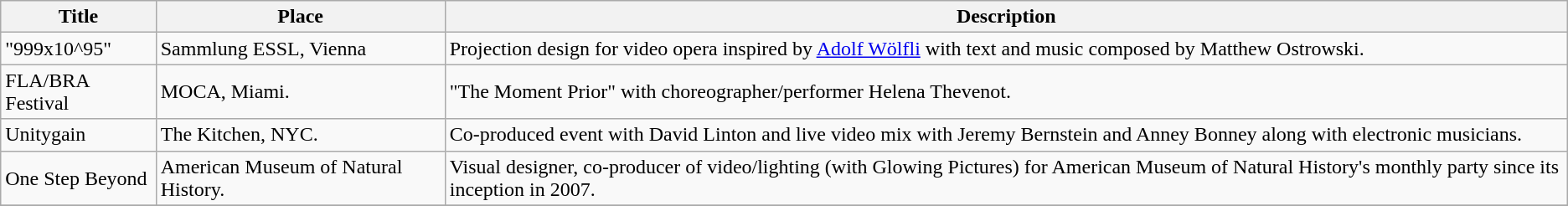<table class="wikitable">
<tr>
<th>Title</th>
<th>Place</th>
<th>Description</th>
</tr>
<tr>
<td>"999x10^95"</td>
<td>Sammlung ESSL, Vienna</td>
<td>Projection design for video opera inspired by <a href='#'>Adolf Wölfli</a> with text and music composed by Matthew Ostrowski.</td>
</tr>
<tr>
<td>FLA/BRA Festival</td>
<td>MOCA, Miami.</td>
<td>"The Moment Prior" with choreographer/performer Helena Thevenot.</td>
</tr>
<tr>
<td>Unitygain</td>
<td>The Kitchen, NYC.</td>
<td>Co-produced event with David Linton and live video mix with Jeremy Bernstein and Anney Bonney along with electronic musicians.</td>
</tr>
<tr>
<td>One Step Beyond</td>
<td>American Museum of Natural History.</td>
<td>Visual designer, co-producer of video/lighting (with Glowing Pictures) for American Museum of Natural History's monthly party since its inception in 2007.</td>
</tr>
<tr>
</tr>
</table>
